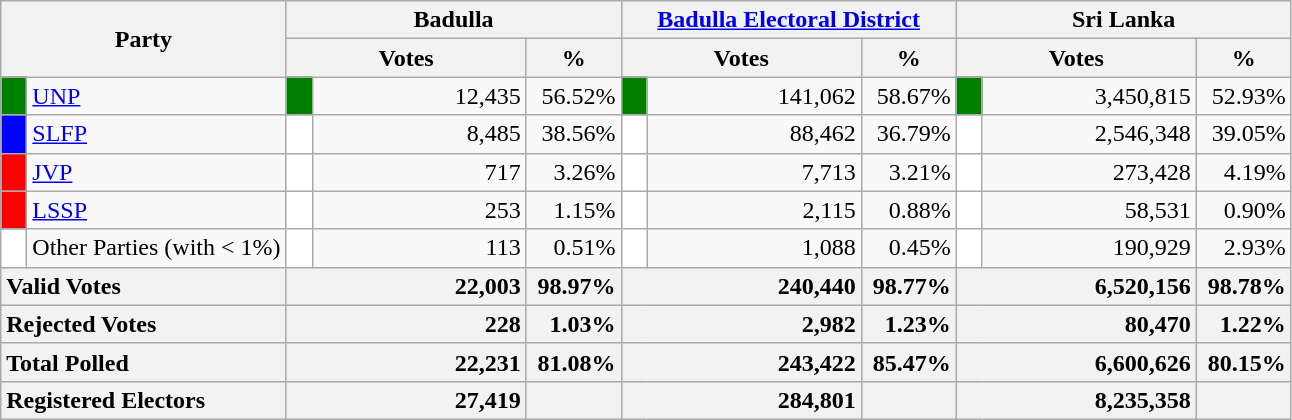<table class="wikitable">
<tr>
<th colspan="2" width="144px"rowspan="2">Party</th>
<th colspan="3" width="216px">Badulla</th>
<th colspan="3" width="216px"><a href='#'>Badulla Electoral District</a></th>
<th colspan="3" width="216px">Sri Lanka</th>
</tr>
<tr>
<th colspan="2" width="144px">Votes</th>
<th>%</th>
<th colspan="2" width="144px">Votes</th>
<th>%</th>
<th colspan="2" width="144px">Votes</th>
<th>%</th>
</tr>
<tr>
<td style="background-color:green;" width="10px"></td>
<td style="text-align:left;"><a href='#'>UNP</a></td>
<td style="background-color:green;" width="10px"></td>
<td style="text-align:right;">12,435</td>
<td style="text-align:right;">56.52%</td>
<td style="background-color:green;" width="10px"></td>
<td style="text-align:right;">141,062</td>
<td style="text-align:right;">58.67%</td>
<td style="background-color:green;" width="10px"></td>
<td style="text-align:right;">3,450,815</td>
<td style="text-align:right;">52.93%</td>
</tr>
<tr>
<td style="background-color:blue;" width="10px"></td>
<td style="text-align:left;"><a href='#'>SLFP</a></td>
<td style="background-color:white;" width="10px"></td>
<td style="text-align:right;">8,485</td>
<td style="text-align:right;">38.56%</td>
<td style="background-color:white;" width="10px"></td>
<td style="text-align:right;">88,462</td>
<td style="text-align:right;">36.79%</td>
<td style="background-color:white;" width="10px"></td>
<td style="text-align:right;">2,546,348</td>
<td style="text-align:right;">39.05%</td>
</tr>
<tr>
<td style="background-color:red;" width="10px"></td>
<td style="text-align:left;"><a href='#'>JVP</a></td>
<td style="background-color:white;" width="10px"></td>
<td style="text-align:right;">717</td>
<td style="text-align:right;">3.26%</td>
<td style="background-color:white;" width="10px"></td>
<td style="text-align:right;">7,713</td>
<td style="text-align:right;">3.21%</td>
<td style="background-color:white;" width="10px"></td>
<td style="text-align:right;">273,428</td>
<td style="text-align:right;">4.19%</td>
</tr>
<tr>
<td style="background-color:red;" width="10px"></td>
<td style="text-align:left;"><a href='#'>LSSP</a></td>
<td style="background-color:white;" width="10px"></td>
<td style="text-align:right;">253</td>
<td style="text-align:right;">1.15%</td>
<td style="background-color:white;" width="10px"></td>
<td style="text-align:right;">2,115</td>
<td style="text-align:right;">0.88%</td>
<td style="background-color:white;" width="10px"></td>
<td style="text-align:right;">58,531</td>
<td style="text-align:right;">0.90%</td>
</tr>
<tr>
<td style="background-color:white;" width="10px"></td>
<td style="text-align:left;">Other Parties (with < 1%)</td>
<td style="background-color:white;" width="10px"></td>
<td style="text-align:right;">113</td>
<td style="text-align:right;">0.51%</td>
<td style="background-color:white;" width="10px"></td>
<td style="text-align:right;">1,088</td>
<td style="text-align:right;">0.45%</td>
<td style="background-color:white;" width="10px"></td>
<td style="text-align:right;">190,929</td>
<td style="text-align:right;">2.93%</td>
</tr>
<tr>
<th colspan="2" width="144px"style="text-align:left;">Valid Votes</th>
<th style="text-align:right;"colspan="2" width="144px">22,003</th>
<th style="text-align:right;">98.97%</th>
<th style="text-align:right;"colspan="2" width="144px">240,440</th>
<th style="text-align:right;">98.77%</th>
<th style="text-align:right;"colspan="2" width="144px">6,520,156</th>
<th style="text-align:right;">98.78%</th>
</tr>
<tr>
<th colspan="2" width="144px"style="text-align:left;">Rejected Votes</th>
<th style="text-align:right;"colspan="2" width="144px">228</th>
<th style="text-align:right;">1.03%</th>
<th style="text-align:right;"colspan="2" width="144px">2,982</th>
<th style="text-align:right;">1.23%</th>
<th style="text-align:right;"colspan="2" width="144px">80,470</th>
<th style="text-align:right;">1.22%</th>
</tr>
<tr>
<th colspan="2" width="144px"style="text-align:left;">Total Polled</th>
<th style="text-align:right;"colspan="2" width="144px">22,231</th>
<th style="text-align:right;">81.08%</th>
<th style="text-align:right;"colspan="2" width="144px">243,422</th>
<th style="text-align:right;">85.47%</th>
<th style="text-align:right;"colspan="2" width="144px">6,600,626</th>
<th style="text-align:right;">80.15%</th>
</tr>
<tr>
<th colspan="2" width="144px"style="text-align:left;">Registered Electors</th>
<th style="text-align:right;"colspan="2" width="144px">27,419</th>
<th></th>
<th style="text-align:right;"colspan="2" width="144px">284,801</th>
<th></th>
<th style="text-align:right;"colspan="2" width="144px">8,235,358</th>
<th></th>
</tr>
</table>
